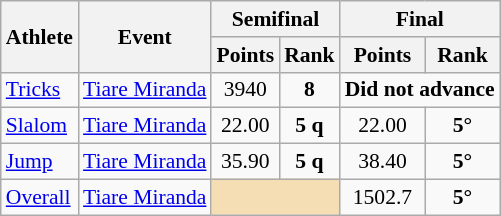<table class=wikitable style="font-size:90%">
<tr>
<th rowspan=2>Athlete</th>
<th rowspan=2>Event</th>
<th colspan=2>Semifinal</th>
<th colspan=2>Final</th>
</tr>
<tr>
<th>Points</th>
<th>Rank</th>
<th>Points</th>
<th>Rank</th>
</tr>
<tr>
<td><a href='#'>Tricks</a></td>
<td><a href='#'>Tiare Miranda</a></td>
<td align=center>3940</td>
<td align=center><strong>8</strong></td>
<td align="center" colspan="7"><strong>Did not advance</strong></td>
</tr>
<tr>
<td><a href='#'>Slalom</a></td>
<td><a href='#'>Tiare Miranda</a></td>
<td align=center>22.00</td>
<td align=center><strong>5 q</strong></td>
<td align=center>22.00</td>
<td align=center><strong>5°</strong></td>
</tr>
<tr>
<td><a href='#'>Jump</a></td>
<td><a href='#'>Tiare Miranda</a></td>
<td align=center>35.90</td>
<td align=center><strong>5 q</strong></td>
<td align=center>38.40</td>
<td align=center><strong>5°</strong></td>
</tr>
<tr>
<td><a href='#'>Overall</a></td>
<td><a href='#'>Tiare Miranda</a></td>
<td colspan=2 bgcolor=wheat></td>
<td align=center>1502.7</td>
<td align=center><strong>5°</strong></td>
</tr>
</table>
